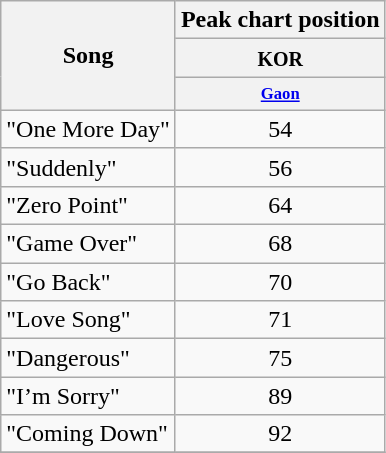<table class="wikitable sortable" style="text-align:center;">
<tr>
<th rowspan="3">Song</th>
<th colspan="9">Peak chart position</th>
</tr>
<tr>
<th colspan="2"><small>KOR</small></th>
</tr>
<tr style="font-size:smaller;">
<th align=center><small><a href='#'>Gaon</a></small></th>
</tr>
<tr>
<td align="left">"One More Day"</td>
<td>54</td>
</tr>
<tr>
<td align="left">"Suddenly"</td>
<td>56</td>
</tr>
<tr>
<td align="left">"Zero Point"</td>
<td>64</td>
</tr>
<tr>
<td align="left">"Game Over"</td>
<td>68</td>
</tr>
<tr>
<td align="left">"Go Back"</td>
<td>70</td>
</tr>
<tr>
<td align="left">"Love Song"</td>
<td>71</td>
</tr>
<tr>
<td align="left">"Dangerous"</td>
<td>75</td>
</tr>
<tr>
<td align="left">"I’m Sorry"</td>
<td>89</td>
</tr>
<tr>
<td align="left">"Coming Down"</td>
<td>92</td>
</tr>
<tr>
</tr>
</table>
